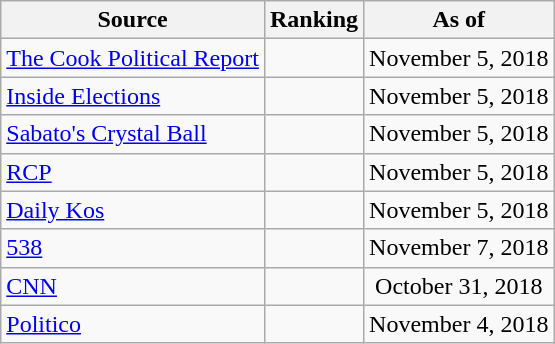<table class="wikitable" style="text-align:center">
<tr>
<th>Source</th>
<th>Ranking</th>
<th>As of</th>
</tr>
<tr>
<td align=left><a href='#'>The Cook Political Report</a></td>
<td></td>
<td>November 5, 2018</td>
</tr>
<tr>
<td align=left><a href='#'>Inside Elections</a></td>
<td></td>
<td>November 5, 2018</td>
</tr>
<tr>
<td align=left><a href='#'>Sabato's Crystal Ball</a></td>
<td></td>
<td>November 5, 2018</td>
</tr>
<tr>
<td align="left"><a href='#'>RCP</a></td>
<td></td>
<td>November 5, 2018</td>
</tr>
<tr>
<td align="left"><a href='#'>Daily Kos</a></td>
<td></td>
<td>November 5, 2018</td>
</tr>
<tr>
<td align="left"><a href='#'>538</a></td>
<td></td>
<td>November 7, 2018</td>
</tr>
<tr>
<td align="left"><a href='#'>CNN</a></td>
<td></td>
<td>October 31, 2018</td>
</tr>
<tr>
<td align="left"><a href='#'>Politico</a></td>
<td></td>
<td>November 4, 2018</td>
</tr>
</table>
